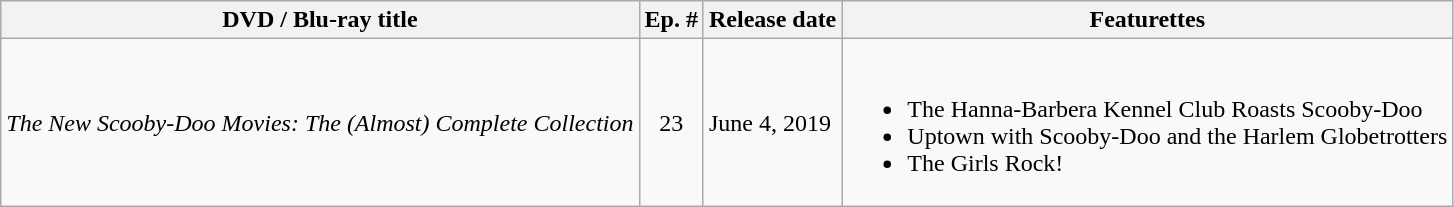<table class="wikitable">
<tr>
<th>DVD / Blu-ray title</th>
<th>Ep. #</th>
<th>Release date</th>
<th>Featurettes</th>
</tr>
<tr>
<td><em>The New Scooby-Doo Movies: The (Almost) Complete Collection</em></td>
<td style="text-align:center;">23</td>
<td>June 4, 2019</td>
<td><br><ul><li>The Hanna-Barbera Kennel Club Roasts Scooby-Doo</li><li>Uptown with Scooby-Doo and the Harlem Globetrotters</li><li>The Girls Rock!</li></ul></td>
</tr>
</table>
